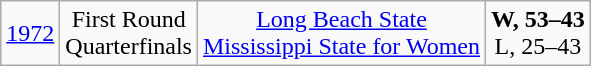<table class="wikitable">
<tr align="center">
<td><a href='#'>1972</a></td>
<td>First Round<br>Quarterfinals</td>
<td><a href='#'>Long Beach State</a><br><a href='#'>Mississippi State for Women</a></td>
<td><strong>W, 53–43</strong><br>L, 25–43</td>
</tr>
</table>
